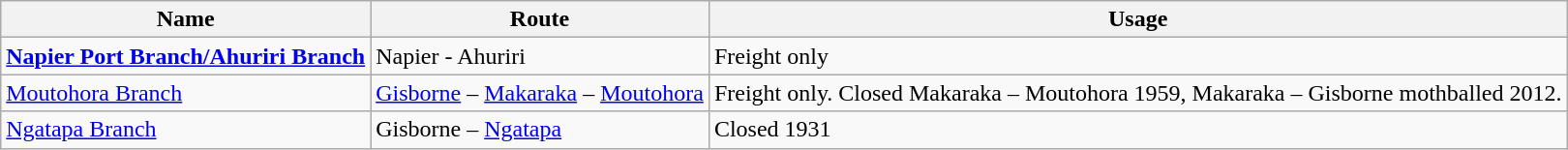<table class="wikitable">
<tr>
<th>Name</th>
<th>Route</th>
<th>Usage</th>
</tr>
<tr>
<td><strong><a href='#'>Napier Port Branch/Ahuriri Branch</a></strong></td>
<td>Napier - Ahuriri</td>
<td>Freight only</td>
</tr>
<tr>
<td><a href='#'>Moutohora Branch</a></td>
<td><a href='#'>Gisborne</a> – <a href='#'>Makaraka</a> – <a href='#'>Moutohora</a></td>
<td>Freight only. Closed Makaraka – Moutohora 1959, Makaraka – Gisborne mothballed 2012.</td>
</tr>
<tr>
<td><a href='#'>Ngatapa Branch</a></td>
<td>Gisborne – <a href='#'>Ngatapa</a></td>
<td>Closed 1931</td>
</tr>
</table>
